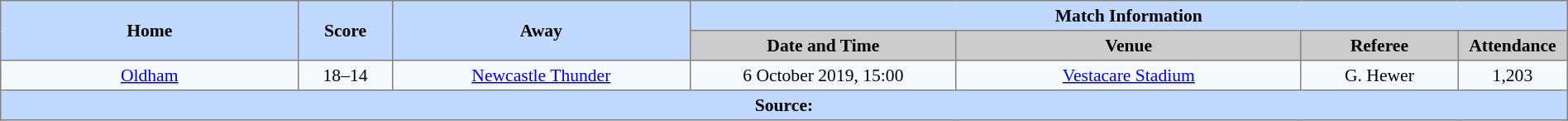<table border="1" style="border-collapse:collapse; font-size:90%; text-align:center;" cellpadding="3" cellspacing="0" width="100%">
<tr bgcolor="#C1D8FF">
<th rowspan="2" width="19%">Home</th>
<th rowspan="2" width="6%">Score</th>
<th rowspan="2" width="19%">Away</th>
<th colspan="4">Match Information</th>
</tr>
<tr bgcolor="#CCCCCC">
<th width="17%">Date and Time</th>
<th width="22%">Venue</th>
<th width="10%">Referee</th>
<th width="7%">Attendance</th>
</tr>
<tr bgcolor="#F5FAFF">
<td> <a href='#'>Oldham</a></td>
<td>18–14</td>
<td> <a href='#'>Newcastle Thunder</a></td>
<td>6 October 2019, 15:00</td>
<td><a href='#'>Vestacare Stadium</a></td>
<td>G. Hewer</td>
<td>1,203</td>
</tr>
<tr style="background:#c1d8ff;">
<th colspan="7">Source:</th>
</tr>
</table>
